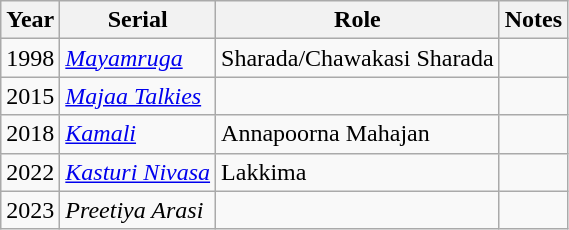<table class="wikitable">
<tr>
<th>Year</th>
<th>Serial</th>
<th>Role</th>
<th>Notes</th>
</tr>
<tr>
<td>1998</td>
<td><em><a href='#'>Mayamruga</a></em></td>
<td>Sharada/Chawakasi Sharada</td>
<td></td>
</tr>
<tr>
<td>2015</td>
<td><a href='#'><em>Majaa Talkies</em></a></td>
<td></td>
<td></td>
</tr>
<tr>
<td>2018</td>
<td><a href='#'><em>Kamali</em></a></td>
<td>Annapoorna Mahajan</td>
<td></td>
</tr>
<tr>
<td>2022</td>
<td><a href='#'><em>Kasturi Nivasa</em></a></td>
<td>Lakkima</td>
<td></td>
</tr>
<tr>
<td>2023</td>
<td><em>Preetiya Arasi</em></td>
<td></td>
<td></td>
</tr>
</table>
